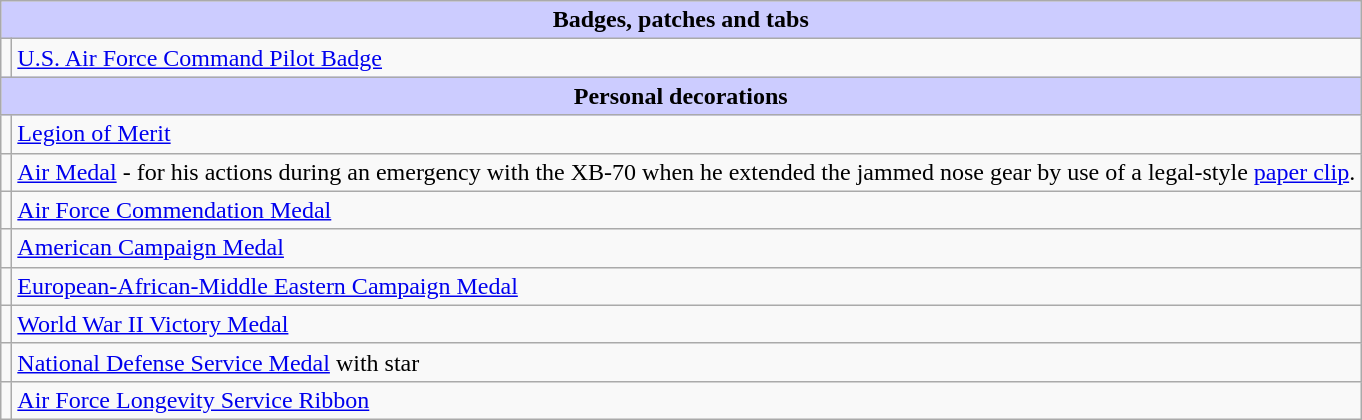<table class="wikitable">
<tr style="background:#ccf; text-align:center;">
<td colspan=2><strong>Badges, patches and tabs</strong></td>
</tr>
<tr>
<td></td>
<td><a href='#'>U.S. Air Force Command Pilot Badge</a></td>
</tr>
<tr style="background:#ccf; text-align:center;">
<td colspan=2><strong>Personal decorations</strong></td>
</tr>
<tr>
<td></td>
<td><a href='#'>Legion of Merit</a></td>
</tr>
<tr>
<td></td>
<td><a href='#'>Air Medal</a> - for his actions during an emergency with the XB-70 when he extended the jammed nose gear by use of a legal-style <a href='#'>paper clip</a>.</td>
</tr>
<tr>
<td></td>
<td><a href='#'>Air Force Commendation Medal</a></td>
</tr>
<tr>
<td></td>
<td><a href='#'>American Campaign Medal</a></td>
</tr>
<tr>
<td></td>
<td><a href='#'>European-African-Middle Eastern Campaign Medal</a></td>
</tr>
<tr>
<td></td>
<td><a href='#'>World War II Victory Medal</a></td>
</tr>
<tr>
<td></td>
<td><a href='#'>National Defense Service Medal</a> with star</td>
</tr>
<tr>
<td></td>
<td><a href='#'>Air Force Longevity Service Ribbon</a></td>
</tr>
</table>
